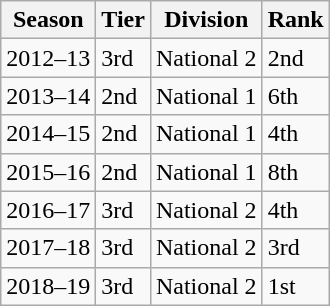<table class="wikitable">
<tr>
<th>Season</th>
<th>Tier</th>
<th>Division</th>
<th>Rank</th>
</tr>
<tr>
<td>2012–13</td>
<td>3rd</td>
<td>National 2</td>
<td>2nd</td>
</tr>
<tr>
<td>2013–14</td>
<td>2nd</td>
<td>National 1</td>
<td>6th</td>
</tr>
<tr>
<td>2014–15</td>
<td>2nd</td>
<td>National 1</td>
<td>4th</td>
</tr>
<tr>
<td>2015–16</td>
<td>2nd</td>
<td>National 1</td>
<td>8th</td>
</tr>
<tr>
<td>2016–17</td>
<td>3rd</td>
<td>National 2</td>
<td>4th</td>
</tr>
<tr>
<td>2017–18</td>
<td>3rd</td>
<td>National 2</td>
<td>3rd</td>
</tr>
<tr>
<td>2018–19</td>
<td>3rd</td>
<td>National 2</td>
<td>1st</td>
</tr>
</table>
